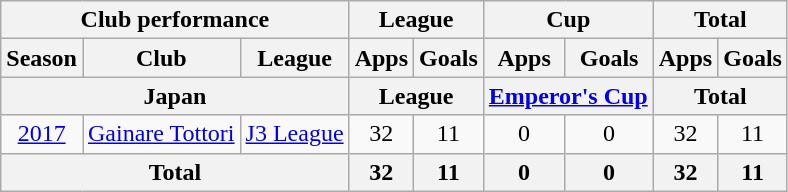<table class="wikitable" style="text-align:center;">
<tr>
<th colspan=3>Club performance</th>
<th colspan=2>League</th>
<th colspan=2>Cup</th>
<th colspan=2>Total</th>
</tr>
<tr>
<th>Season</th>
<th>Club</th>
<th>League</th>
<th>Apps</th>
<th>Goals</th>
<th>Apps</th>
<th>Goals</th>
<th>Apps</th>
<th>Goals</th>
</tr>
<tr>
<th colspan=3>Japan</th>
<th colspan=2>League</th>
<th colspan=2><a href='#'>Emperor's Cup</a></th>
<th colspan=2>Total</th>
</tr>
<tr>
<td><a href='#'>2017</a></td>
<td rowspan="1"><a href='#'>Gainare Tottori</a></td>
<td rowspan="1"><a href='#'>J3 League</a></td>
<td>32</td>
<td>11</td>
<td>0</td>
<td>0</td>
<td>32</td>
<td>11</td>
</tr>
<tr>
<th colspan=3>Total</th>
<th>32</th>
<th>11</th>
<th>0</th>
<th>0</th>
<th>32</th>
<th>11</th>
</tr>
</table>
